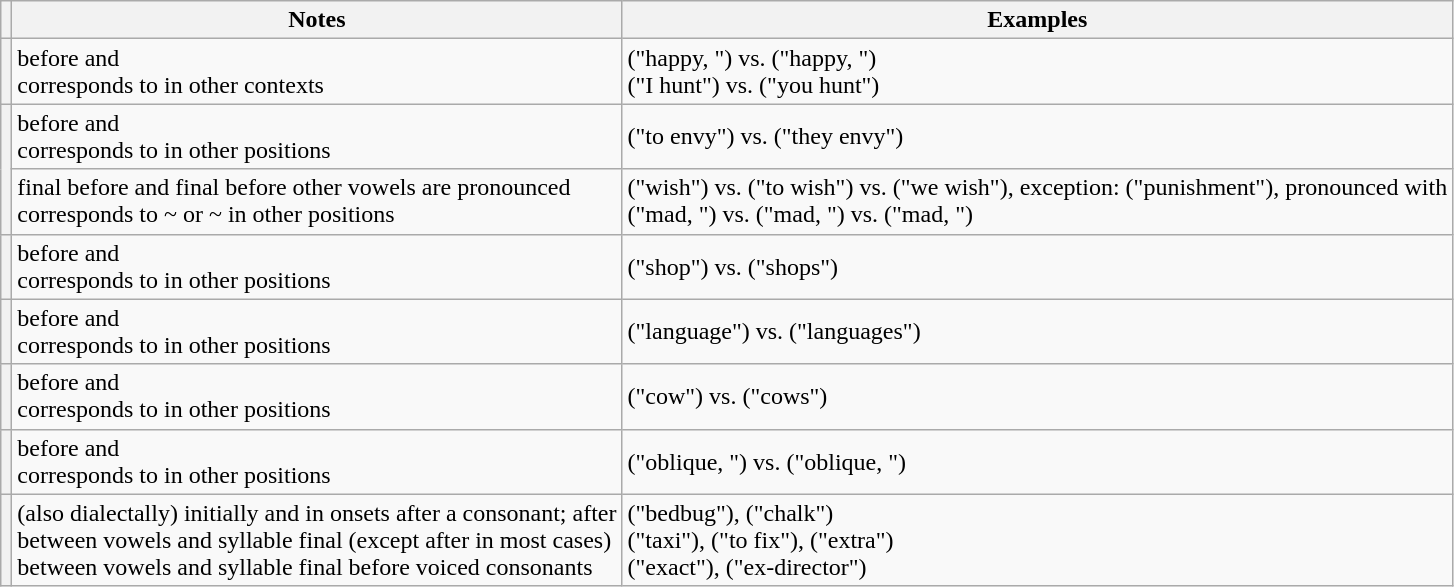<table class="wikitable">
<tr>
<th></th>
<th>Notes</th>
<th>Examples</th>
</tr>
<tr>
<th></th>
<td> before  and  <br> corresponds to  in other contexts</td>
<td> ("happy, ") vs.  ("happy, ")<br> ("I hunt") vs.  ("you hunt")</td>
</tr>
<tr>
<th rowspan="2"></th>
<td> before  and  <br> corresponds to  in other positions</td>
<td> ("to envy") vs.  ("they envy")</td>
</tr>
<tr>
<td>final  before  and final  before other vowels are pronounced  <br> corresponds to ~ or ~ in other positions</td>
<td> ("wish") vs.  ("to wish") vs.  ("we wish"), exception:  ("punishment"), pronounced with  <br>  ("mad, ") vs.  ("mad, ") vs.  ("mad, ")</td>
</tr>
<tr>
<th></th>
<td> before  and  <br> corresponds to  in other positions</td>
<td> ("shop") vs.  ("shops")</td>
</tr>
<tr>
<th></th>
<td> before  and  <br> corresponds to  in other positions</td>
<td> ("language") vs.  ("languages")</td>
</tr>
<tr>
<th></th>
<td> before  and  <br> corresponds to  in other positions</td>
<td> ("cow") vs.  ("cows")</td>
</tr>
<tr>
<th></th>
<td> before  and  <br> corresponds to  in other positions</td>
<td> ("oblique, ") vs.  ("oblique, ")</td>
</tr>
<tr>
<th></th>
<td> (also  dialectally) initially and in onsets after a consonant;  after  <br>  between vowels and syllable final (except after  in most cases) <br>  between vowels and syllable final before voiced consonants</td>
<td> ("bedbug"),  ("chalk") <br>  ("taxi"),  ("to fix"),  ("extra") <br>  ("exact"),  ("ex-director")</td>
</tr>
</table>
